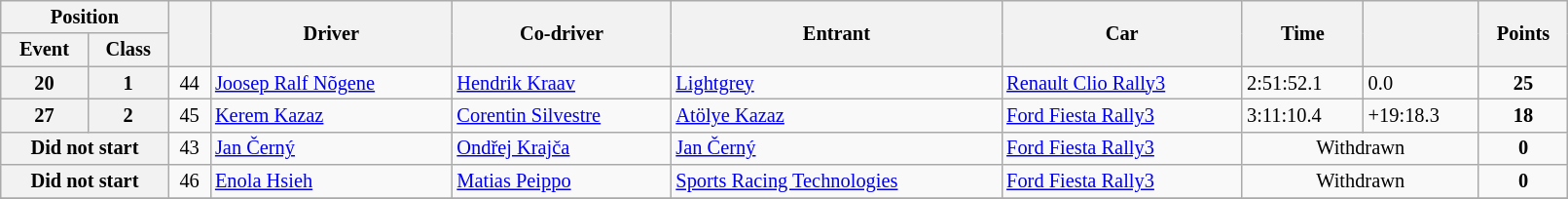<table class="wikitable" width=85% style="font-size: 85%;">
<tr>
<th colspan="2">Position</th>
<th rowspan="2"></th>
<th rowspan="2">Driver</th>
<th rowspan="2">Co-driver</th>
<th rowspan="2">Entrant</th>
<th rowspan="2">Car</th>
<th rowspan="2">Time</th>
<th rowspan="2"></th>
<th rowspan="2">Points</th>
</tr>
<tr>
<th>Event</th>
<th>Class</th>
</tr>
<tr>
<th>20</th>
<th>1</th>
<td align="center">44</td>
<td><a href='#'>Joosep Ralf Nõgene</a></td>
<td><a href='#'>Hendrik Kraav</a></td>
<td><a href='#'>Lightgrey</a></td>
<td><a href='#'>Renault Clio Rally3</a></td>
<td>2:51:52.1</td>
<td>0.0</td>
<td align="center"><strong>25</strong></td>
</tr>
<tr>
<th>27</th>
<th>2</th>
<td align="center">45</td>
<td><a href='#'>Kerem Kazaz</a></td>
<td><a href='#'>Corentin Silvestre</a></td>
<td><a href='#'>Atölye Kazaz</a></td>
<td><a href='#'>Ford Fiesta Rally3</a></td>
<td>3:11:10.4</td>
<td>+19:18.3</td>
<td align="center"><strong>18</strong></td>
</tr>
<tr>
<th colspan="2">Did not start</th>
<td align="center">43</td>
<td><a href='#'>Jan Černý</a></td>
<td><a href='#'>Ondřej Krajča</a></td>
<td><a href='#'>Jan Černý</a></td>
<td><a href='#'>Ford Fiesta Rally3</a></td>
<td align="center" colspan="2">Withdrawn</td>
<td align="center"><strong>0</strong></td>
</tr>
<tr>
<th colspan="2">Did not start</th>
<td align="center">46</td>
<td><a href='#'>Enola Hsieh</a></td>
<td><a href='#'>Matias Peippo</a></td>
<td><a href='#'>Sports Racing Technologies</a></td>
<td><a href='#'>Ford Fiesta Rally3</a></td>
<td align="center" colspan="2">Withdrawn</td>
<td align="center"><strong>0</strong></td>
</tr>
<tr>
</tr>
</table>
